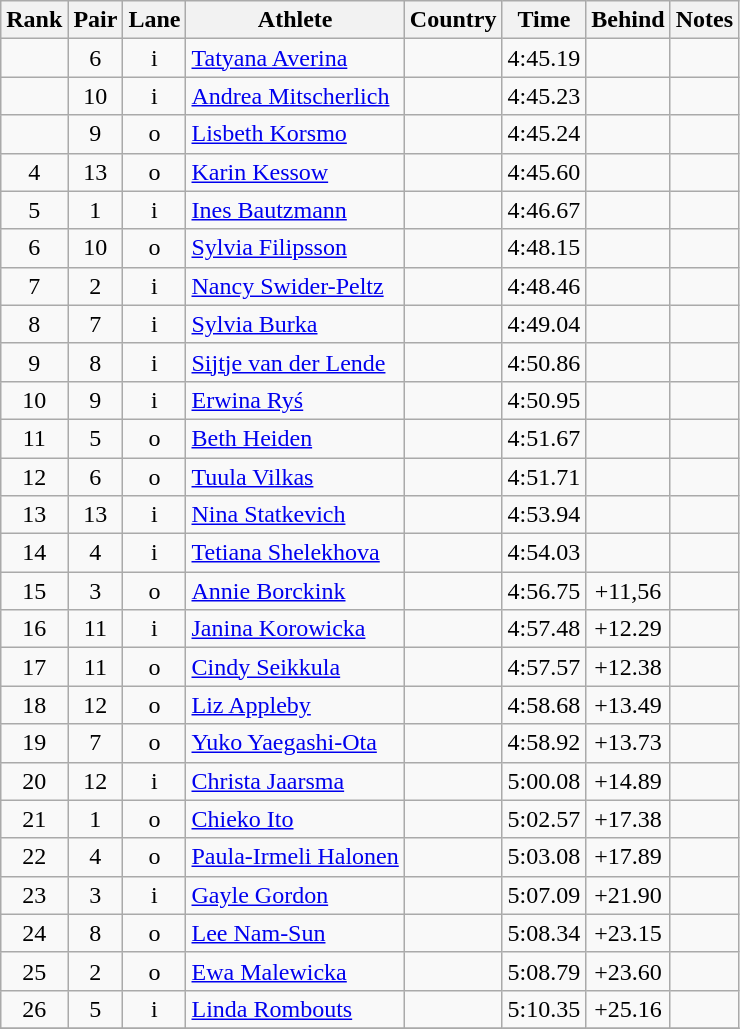<table class="wikitable sortable" style="text-align:center">
<tr>
<th>Rank</th>
<th>Pair</th>
<th>Lane</th>
<th>Athlete</th>
<th>Country</th>
<th>Time</th>
<th>Behind</th>
<th>Notes</th>
</tr>
<tr>
<td></td>
<td>6</td>
<td>i</td>
<td align=left><a href='#'>Tatyana Averina</a></td>
<td align=left></td>
<td>4:45.19</td>
<td></td>
<td></td>
</tr>
<tr>
<td></td>
<td>10</td>
<td>i</td>
<td align=left><a href='#'>Andrea Mitscherlich</a></td>
<td align=left></td>
<td>4:45.23</td>
<td></td>
<td></td>
</tr>
<tr>
<td></td>
<td>9</td>
<td>o</td>
<td align=left><a href='#'>Lisbeth Korsmo</a></td>
<td align=left></td>
<td>4:45.24</td>
<td></td>
<td></td>
</tr>
<tr>
<td>4</td>
<td>13</td>
<td>o</td>
<td align=left><a href='#'>Karin Kessow</a></td>
<td align=left></td>
<td>4:45.60</td>
<td></td>
<td></td>
</tr>
<tr>
<td>5</td>
<td>1</td>
<td>i</td>
<td align=left><a href='#'>Ines Bautzmann</a></td>
<td align=left></td>
<td>4:46.67</td>
<td></td>
<td></td>
</tr>
<tr>
<td>6</td>
<td>10</td>
<td>o</td>
<td align=left><a href='#'>Sylvia Filipsson</a></td>
<td align=left></td>
<td>4:48.15</td>
<td></td>
<td></td>
</tr>
<tr>
<td>7</td>
<td>2</td>
<td>i</td>
<td align=left><a href='#'>Nancy Swider-Peltz</a></td>
<td align=left></td>
<td>4:48.46</td>
<td></td>
<td></td>
</tr>
<tr>
<td>8</td>
<td>7</td>
<td>i</td>
<td align=left><a href='#'>Sylvia Burka</a></td>
<td align=left></td>
<td>4:49.04</td>
<td></td>
<td></td>
</tr>
<tr>
<td>9</td>
<td>8</td>
<td>i</td>
<td align=left><a href='#'>Sijtje van der Lende</a></td>
<td align=left></td>
<td>4:50.86</td>
<td></td>
<td></td>
</tr>
<tr>
<td>10</td>
<td>9</td>
<td>i</td>
<td align=left><a href='#'>Erwina Ryś</a></td>
<td align=left></td>
<td>4:50.95</td>
<td></td>
<td></td>
</tr>
<tr>
<td>11</td>
<td>5</td>
<td>o</td>
<td align=left><a href='#'>Beth Heiden</a></td>
<td align=left></td>
<td>4:51.67</td>
<td></td>
<td></td>
</tr>
<tr>
<td>12</td>
<td>6</td>
<td>o</td>
<td align=left><a href='#'>Tuula Vilkas</a></td>
<td align=left></td>
<td>4:51.71</td>
<td></td>
<td></td>
</tr>
<tr>
<td>13</td>
<td>13</td>
<td>i</td>
<td align=left><a href='#'>Nina Statkevich</a></td>
<td align=left></td>
<td>4:53.94</td>
<td></td>
<td></td>
</tr>
<tr>
<td>14</td>
<td>4</td>
<td>i</td>
<td align=left><a href='#'>Tetiana Shelekhova</a></td>
<td align=left></td>
<td>4:54.03</td>
<td></td>
<td></td>
</tr>
<tr>
<td>15</td>
<td>3</td>
<td>o</td>
<td align=left><a href='#'>Annie Borckink</a></td>
<td align=left></td>
<td>4:56.75</td>
<td>+11,56</td>
<td></td>
</tr>
<tr>
<td>16</td>
<td>11</td>
<td>i</td>
<td align=left><a href='#'>Janina Korowicka</a></td>
<td align=left></td>
<td>4:57.48</td>
<td>+12.29</td>
<td></td>
</tr>
<tr>
<td>17</td>
<td>11</td>
<td>o</td>
<td align=left><a href='#'>Cindy Seikkula</a></td>
<td align=left></td>
<td>4:57.57</td>
<td>+12.38</td>
<td></td>
</tr>
<tr>
<td>18</td>
<td>12</td>
<td>o</td>
<td align=left><a href='#'>Liz Appleby</a></td>
<td align=left></td>
<td>4:58.68</td>
<td>+13.49</td>
<td></td>
</tr>
<tr>
<td>19</td>
<td>7</td>
<td>o</td>
<td align=left><a href='#'>Yuko Yaegashi-Ota</a></td>
<td align=left></td>
<td>4:58.92</td>
<td>+13.73</td>
<td></td>
</tr>
<tr>
<td>20</td>
<td>12</td>
<td>i</td>
<td align=left><a href='#'>Christa Jaarsma</a></td>
<td align=left></td>
<td>5:00.08</td>
<td>+14.89</td>
<td></td>
</tr>
<tr>
<td>21</td>
<td>1</td>
<td>o</td>
<td align=left><a href='#'>Chieko Ito</a></td>
<td align=left></td>
<td>5:02.57</td>
<td>+17.38</td>
<td></td>
</tr>
<tr>
<td>22</td>
<td>4</td>
<td>o</td>
<td align=left><a href='#'>Paula-Irmeli Halonen</a></td>
<td align=left></td>
<td>5:03.08</td>
<td>+17.89</td>
<td></td>
</tr>
<tr>
<td>23</td>
<td>3</td>
<td>i</td>
<td align=left><a href='#'>Gayle Gordon</a></td>
<td align=left></td>
<td>5:07.09</td>
<td>+21.90</td>
<td></td>
</tr>
<tr>
<td>24</td>
<td>8</td>
<td>o</td>
<td align=left><a href='#'>Lee Nam-Sun</a></td>
<td align=left></td>
<td>5:08.34</td>
<td>+23.15</td>
<td></td>
</tr>
<tr>
<td>25</td>
<td>2</td>
<td>o</td>
<td align=left><a href='#'>Ewa Malewicka</a></td>
<td align=left></td>
<td>5:08.79</td>
<td>+23.60</td>
<td></td>
</tr>
<tr>
<td>26</td>
<td>5</td>
<td>i</td>
<td align=left><a href='#'>Linda Rombouts</a></td>
<td align=left></td>
<td>5:10.35</td>
<td>+25.16</td>
<td></td>
</tr>
<tr>
</tr>
</table>
